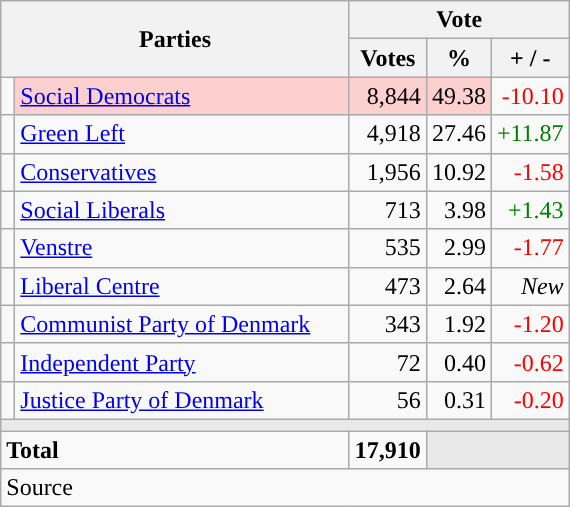<table class="wikitable" style="text-align:right;">
<tr>
<th style="text-align:centre;" rowspan="2" colspan="2" width="225">Parties</th>
<th colspan="3">Vote</th>
</tr>
<tr>
<th width="15">Votes</th>
<th width="15">%</th>
<th width="15">+ / -</th>
</tr>
<tr>
<td width="2" style="color:inherit;background:"></td>
<td bgcolor=#fbd0ce  align="left"><a href='#'>Social Democrats</a></td>
<td bgcolor=#fbd0ce>8,844</td>
<td bgcolor=#fbd0ce>49.38</td>
<td style=color:red;>-10.10</td>
</tr>
<tr>
<td width="2" style="color:inherit;background:"></td>
<td align="left"><a href='#'>Green Left</a></td>
<td>4,918</td>
<td>27.46</td>
<td style=color:green;>+11.87</td>
</tr>
<tr>
<td width="2" style="color:inherit;background:"></td>
<td align="left"><a href='#'>Conservatives</a></td>
<td>1,956</td>
<td>10.92</td>
<td style=color:red;>-1.58</td>
</tr>
<tr>
<td width="2" style="color:inherit;background:"></td>
<td align="left"><a href='#'>Social Liberals</a></td>
<td>713</td>
<td>3.98</td>
<td style=color:green;>+1.43</td>
</tr>
<tr>
<td width="2" style="color:inherit;background:"></td>
<td align="left"><a href='#'>Venstre</a></td>
<td>535</td>
<td>2.99</td>
<td style=color:red;>-1.77</td>
</tr>
<tr>
<td width="2" style="color:inherit;background:"></td>
<td align="left"><a href='#'>Liberal Centre</a></td>
<td>473</td>
<td>2.64</td>
<td><em>New</em></td>
</tr>
<tr>
<td width="2" style="color:inherit;background:"></td>
<td align="left"><a href='#'>Communist Party of Denmark</a></td>
<td>343</td>
<td>1.92</td>
<td style=color:red;>-1.20</td>
</tr>
<tr>
<td width="2" style="color:inherit;background:"></td>
<td align="left"><a href='#'>Independent Party</a></td>
<td>72</td>
<td>0.40</td>
<td style=color:red;>-0.62</td>
</tr>
<tr>
<td width="2" style="color:inherit;background:"></td>
<td align="left"><a href='#'>Justice Party of Denmark</a></td>
<td>56</td>
<td>0.31</td>
<td style=color:red;>-0.20</td>
</tr>
<tr>
<td colspan="7" bgcolor="#E9E9E9"></td>
</tr>
<tr>
<td align="left" colspan="2"><strong>Total</strong></td>
<td><strong>17,910</strong></td>
<td bgcolor="#E9E9E9" colspan="2"></td>
</tr>
<tr>
<td align="left" colspan="6">Source</td>
</tr>
</table>
